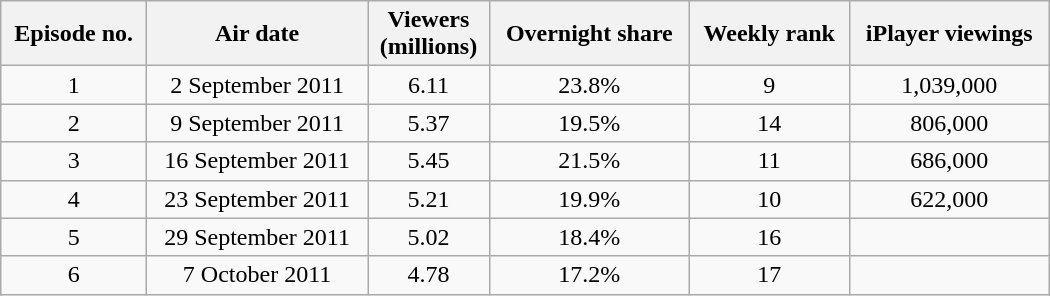<table width="700" class="wikitable" style="text-align:center;">
<tr>
<th>Episode no.</th>
<th>Air date</th>
<th>Viewers<br>(millions)</th>
<th>Overnight share</th>
<th>Weekly rank</th>
<th>iPlayer viewings</th>
</tr>
<tr>
<td>1</td>
<td>2 September 2011</td>
<td>6.11</td>
<td>23.8%</td>
<td>9</td>
<td>1,039,000</td>
</tr>
<tr>
<td>2</td>
<td>9 September 2011</td>
<td>5.37</td>
<td>19.5%</td>
<td>14</td>
<td>806,000</td>
</tr>
<tr>
<td>3</td>
<td>16 September 2011</td>
<td>5.45</td>
<td>21.5%</td>
<td>11</td>
<td>686,000</td>
</tr>
<tr>
<td>4</td>
<td>23 September 2011</td>
<td>5.21</td>
<td>19.9%</td>
<td>10</td>
<td>622,000</td>
</tr>
<tr>
<td>5</td>
<td>29 September 2011</td>
<td>5.02</td>
<td>18.4%</td>
<td>16</td>
<td></td>
</tr>
<tr>
<td>6</td>
<td>7 October 2011</td>
<td>4.78</td>
<td>17.2%</td>
<td>17</td>
<td></td>
</tr>
</table>
